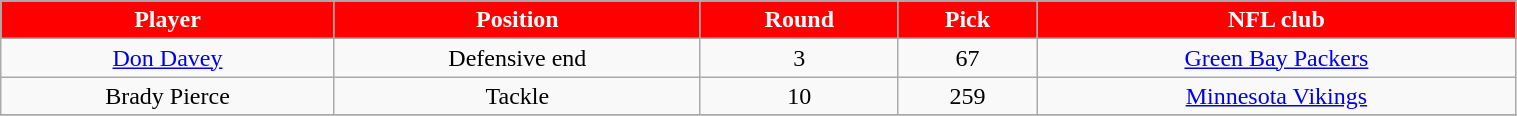<table class="wikitable" width="80%">
<tr align="center"  style="background:red;color:#FFFFFF;">
<td><strong>Player</strong></td>
<td><strong>Position</strong></td>
<td><strong>Round</strong></td>
<td><strong>Pick</strong></td>
<td><strong>NFL club</strong></td>
</tr>
<tr align="center" bgcolor="">
<td><a href='#'>Don Davey</a></td>
<td>Defensive end</td>
<td>3</td>
<td>67</td>
<td><a href='#'>Green Bay Packers</a></td>
</tr>
<tr align="center" bgcolor="">
<td>Brady Pierce</td>
<td>Tackle</td>
<td>10</td>
<td>259</td>
<td><a href='#'>Minnesota Vikings</a></td>
</tr>
<tr align="center" bgcolor="">
</tr>
</table>
